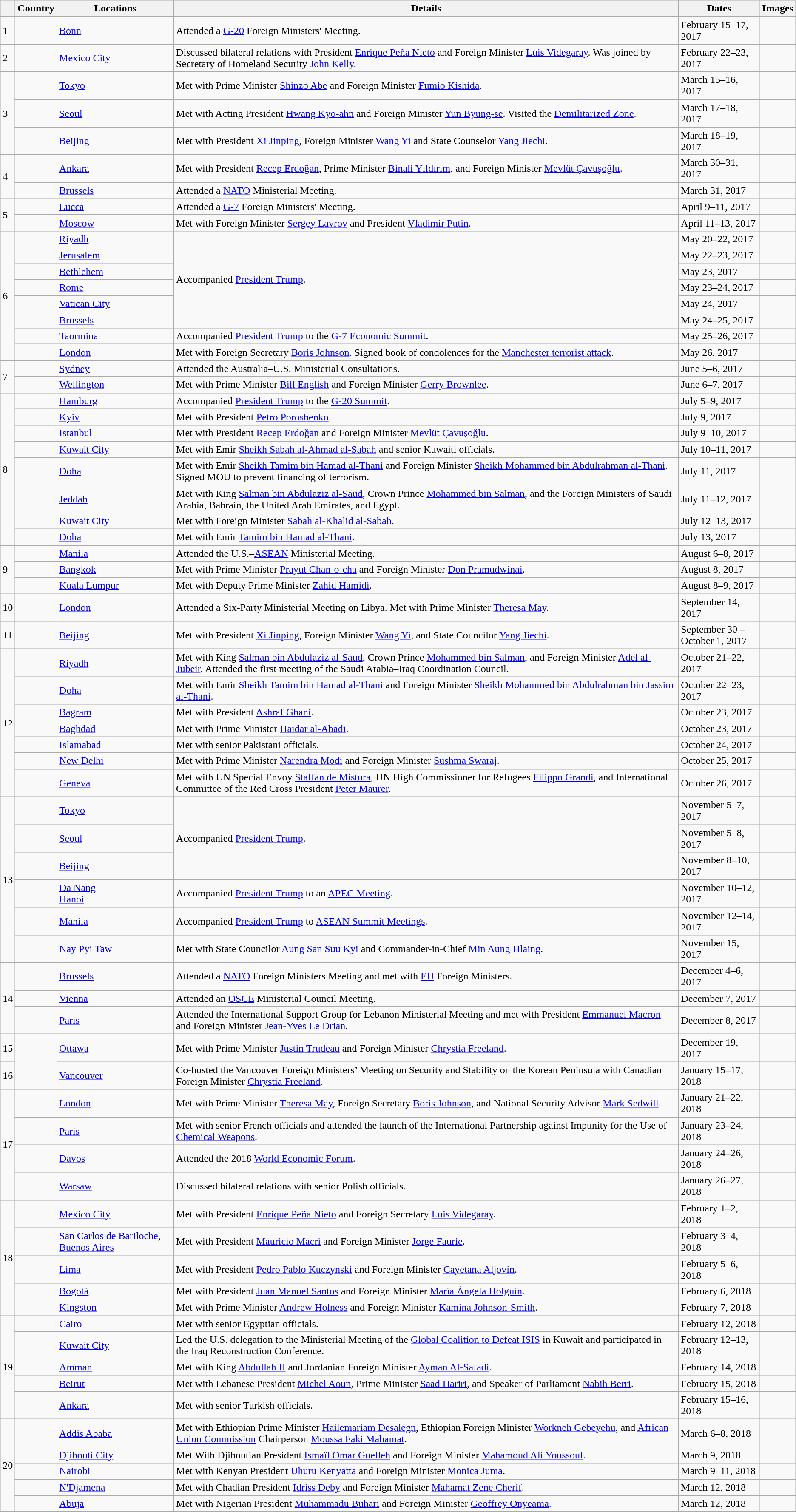<table class="wikitable sortable">
<tr>
<th></th>
<th>Country</th>
<th>Locations</th>
<th>Details</th>
<th width=120 class=unsortable>Dates</th>
<th class=unsortable>Images</th>
</tr>
<tr>
<td rowspan="1">1</td>
<td></td>
<td><a href='#'>Bonn</a></td>
<td>Attended a <a href='#'>G-20</a> Foreign Ministers' Meeting.</td>
<td>February 15–17, 2017</td>
<td></td>
</tr>
<tr>
<td rowspan="1">2</td>
<td></td>
<td><a href='#'>Mexico City</a></td>
<td>Discussed bilateral relations with President <a href='#'>Enrique Peña Nieto</a> and Foreign Minister <a href='#'>Luis Videgaray</a>. Was joined by Secretary of Homeland Security <a href='#'>John Kelly</a>.</td>
<td>February 22–23, 2017</td>
<td></td>
</tr>
<tr>
<td rowspan="3">3</td>
<td></td>
<td><a href='#'>Tokyo</a></td>
<td>Met with Prime Minister <a href='#'>Shinzo Abe</a> and Foreign Minister <a href='#'>Fumio Kishida</a>.</td>
<td>March 15–16, 2017</td>
<td></td>
</tr>
<tr>
<td></td>
<td><a href='#'>Seoul</a></td>
<td>Met with Acting President <a href='#'>Hwang Kyo-ahn</a> and Foreign Minister <a href='#'>Yun Byung-se</a>. Visited the <a href='#'>Demilitarized Zone</a>.</td>
<td>March 17–18, 2017</td>
<td></td>
</tr>
<tr>
<td></td>
<td><a href='#'>Beijing</a></td>
<td>Met with President <a href='#'>Xi Jinping</a>, Foreign Minister <a href='#'>Wang Yi</a> and State Counselor <a href='#'>Yang Jiechi</a>.</td>
<td>March 18–19, 2017</td>
<td></td>
</tr>
<tr>
<td rowspan="2">4</td>
<td></td>
<td><a href='#'>Ankara</a></td>
<td>Met with President <a href='#'>Recep Erdoğan</a>, Prime Minister <a href='#'>Binali Yıldırım</a>, and Foreign Minister <a href='#'>Mevlüt Çavuşoğlu</a>.</td>
<td>March 30–31, 2017</td>
<td></td>
</tr>
<tr>
<td></td>
<td><a href='#'>Brussels</a></td>
<td>Attended a <a href='#'>NATO</a> Ministerial Meeting.</td>
<td>March 31, 2017</td>
<td></td>
</tr>
<tr>
<td rowspan="2">5</td>
<td></td>
<td><a href='#'>Lucca</a></td>
<td>Attended a <a href='#'>G-7</a> Foreign Ministers' Meeting.</td>
<td>April 9–11, 2017</td>
<td></td>
</tr>
<tr>
<td></td>
<td><a href='#'>Moscow</a></td>
<td>Met with Foreign Minister <a href='#'>Sergey Lavrov</a> and President <a href='#'>Vladimir Putin</a>.</td>
<td>April 11–13, 2017</td>
<td></td>
</tr>
<tr>
<td rowspan="8">6</td>
<td></td>
<td><a href='#'>Riyadh</a></td>
<td rowspan="6">Accompanied <a href='#'>President Trump</a>.</td>
<td>May 20–22, 2017</td>
<td></td>
</tr>
<tr>
<td></td>
<td><a href='#'>Jerusalem</a></td>
<td>May 22–23, 2017</td>
<td></td>
</tr>
<tr>
<td></td>
<td><a href='#'>Bethlehem</a></td>
<td>May 23, 2017</td>
<td></td>
</tr>
<tr>
<td></td>
<td><a href='#'>Rome</a></td>
<td>May 23–24, 2017</td>
<td></td>
</tr>
<tr>
<td></td>
<td><a href='#'>Vatican City</a></td>
<td>May 24, 2017</td>
<td></td>
</tr>
<tr>
<td></td>
<td><a href='#'>Brussels</a></td>
<td>May 24–25, 2017</td>
<td></td>
</tr>
<tr>
<td></td>
<td><a href='#'>Taormina</a></td>
<td>Accompanied <a href='#'>President Trump</a> to the <a href='#'>G-7 Economic Summit</a>.</td>
<td>May 25–26, 2017</td>
<td></td>
</tr>
<tr>
<td></td>
<td><a href='#'>London</a></td>
<td>Met with Foreign Secretary <a href='#'>Boris Johnson</a>. Signed book of condolences for the <a href='#'>Manchester terrorist attack</a>.</td>
<td>May 26, 2017</td>
<td></td>
</tr>
<tr>
<td rowspan="2">7</td>
<td></td>
<td><a href='#'>Sydney</a></td>
<td>Attended the Australia–U.S. Ministerial Consultations.</td>
<td>June 5–6, 2017</td>
<td></td>
</tr>
<tr>
<td></td>
<td><a href='#'>Wellington</a></td>
<td>Met with Prime Minister <a href='#'>Bill English</a> and Foreign Minister <a href='#'>Gerry Brownlee</a>.</td>
<td>June 6–7, 2017</td>
<td></td>
</tr>
<tr>
<td rowspan="8">8</td>
<td></td>
<td><a href='#'>Hamburg</a></td>
<td>Accompanied <a href='#'>President Trump</a> to the <a href='#'>G-20 Summit</a>.</td>
<td>July 5–9, 2017</td>
<td></td>
</tr>
<tr>
<td></td>
<td><a href='#'>Kyiv</a></td>
<td>Met with President <a href='#'>Petro Poroshenko</a>.</td>
<td>July 9, 2017</td>
<td></td>
</tr>
<tr>
<td></td>
<td><a href='#'>Istanbul</a></td>
<td>Met with President <a href='#'>Recep Erdoğan</a> and Foreign Minister <a href='#'>Mevlüt Çavuşoğlu</a>.</td>
<td>July 9–10, 2017</td>
<td></td>
</tr>
<tr>
<td></td>
<td><a href='#'>Kuwait City</a></td>
<td>Met with Emir <a href='#'>Sheikh Sabah al-Ahmad al-Sabah</a> and senior Kuwaiti officials.</td>
<td>July 10–11, 2017</td>
<td></td>
</tr>
<tr>
<td></td>
<td><a href='#'>Doha</a></td>
<td>Met with Emir <a href='#'>Sheikh Tamim bin Hamad al-Thani</a> and Foreign Minister <a href='#'>Sheikh Mohammed bin Abdulrahman al-Thani</a>. Signed MOU to prevent financing of terrorism.</td>
<td>July 11, 2017</td>
<td></td>
</tr>
<tr>
<td></td>
<td><a href='#'>Jeddah</a></td>
<td>Met with King <a href='#'>Salman bin Abdulaziz al-Saud</a>, Crown Prince <a href='#'>Mohammed bin Salman</a>, and the Foreign Ministers of Saudi Arabia, Bahrain, the United Arab Emirates, and Egypt.</td>
<td>July 11–12, 2017</td>
<td></td>
</tr>
<tr>
<td></td>
<td><a href='#'>Kuwait City</a></td>
<td>Met with Foreign Minister <a href='#'>Sabah al-Khalid al-Sabah</a>.</td>
<td>July 12–13, 2017</td>
<td></td>
</tr>
<tr>
<td></td>
<td><a href='#'>Doha</a></td>
<td>Met with Emir <a href='#'>Tamim bin Hamad al-Thani</a>.</td>
<td>July 13, 2017</td>
<td></td>
</tr>
<tr>
<td rowspan="3">9</td>
<td></td>
<td><a href='#'>Manila</a></td>
<td>Attended the U.S.–<a href='#'>ASEAN</a> Ministerial Meeting.</td>
<td>August 6–8, 2017</td>
<td></td>
</tr>
<tr>
<td></td>
<td><a href='#'>Bangkok</a></td>
<td>Met with Prime Minister <a href='#'>Prayut Chan-o-cha</a> and Foreign Minister <a href='#'>Don Pramudwinai</a>.</td>
<td>August 8, 2017</td>
<td></td>
</tr>
<tr>
<td></td>
<td><a href='#'>Kuala Lumpur</a></td>
<td>Met with Deputy Prime Minister <a href='#'>Zahid Hamidi</a>.</td>
<td>August 8–9, 2017</td>
<td></td>
</tr>
<tr>
<td rowspan="1">10</td>
<td></td>
<td><a href='#'>London</a></td>
<td>Attended a Six-Party Ministerial Meeting on Libya. Met with Prime Minister <a href='#'>Theresa May</a>.</td>
<td>September 14, 2017</td>
<td></td>
</tr>
<tr>
<td rowspan="1">11</td>
<td></td>
<td><a href='#'>Beijing</a></td>
<td>Met with President <a href='#'>Xi Jinping</a>, Foreign Minister <a href='#'>Wang Yi</a>, and State Councilor <a href='#'>Yang Jiechi</a>.</td>
<td>September 30 – October 1, 2017</td>
<td></td>
</tr>
<tr>
<td rowspan="7">12</td>
<td></td>
<td><a href='#'>Riyadh</a></td>
<td>Met with King <a href='#'>Salman bin Abdulaziz al-Saud</a>, Crown Prince <a href='#'>Mohammed bin Salman</a>, and Foreign Minister <a href='#'>Adel al-Jubeir</a>. Attended the first meeting of the Saudi Arabia–Iraq Coordination Council.</td>
<td>October 21–22, 2017</td>
<td></td>
</tr>
<tr>
<td></td>
<td><a href='#'>Doha</a></td>
<td>Met with Emir <a href='#'>Sheikh Tamim bin Hamad al-Thani</a> and Foreign Minister <a href='#'>Sheikh Mohammed bin Abdulrahman bin Jassim al-Thani</a>.</td>
<td>October 22–23, 2017</td>
<td></td>
</tr>
<tr>
<td></td>
<td><a href='#'>Bagram</a></td>
<td>Met with President <a href='#'>Ashraf Ghani</a>.</td>
<td>October 23, 2017</td>
<td></td>
</tr>
<tr>
<td></td>
<td><a href='#'>Baghdad</a></td>
<td>Met with Prime Minister <a href='#'>Haidar al-Abadi</a>.</td>
<td>October 23, 2017</td>
<td></td>
</tr>
<tr>
<td></td>
<td><a href='#'>Islamabad</a></td>
<td>Met with senior Pakistani officials.</td>
<td>October 24, 2017</td>
<td></td>
</tr>
<tr>
<td></td>
<td><a href='#'>New Delhi</a></td>
<td>Met with Prime Minister <a href='#'>Narendra Modi</a> and Foreign Minister <a href='#'>Sushma Swaraj</a>.</td>
<td>October 25, 2017</td>
<td></td>
</tr>
<tr>
<td></td>
<td><a href='#'>Geneva</a></td>
<td>Met with UN Special Envoy <a href='#'>Staffan de Mistura</a>, UN High Commissioner for Refugees <a href='#'>Filippo Grandi</a>, and International Committee of the Red Cross President <a href='#'>Peter Maurer</a>.</td>
<td>October 26, 2017</td>
<td></td>
</tr>
<tr>
<td rowspan="6">13</td>
<td></td>
<td><a href='#'>Tokyo</a></td>
<td rowspan=3>Accompanied <a href='#'>President Trump</a>.</td>
<td>November 5–7, 2017</td>
<td></td>
</tr>
<tr>
<td></td>
<td><a href='#'>Seoul</a></td>
<td>November 5–8, 2017</td>
<td></td>
</tr>
<tr>
<td></td>
<td><a href='#'>Beijing</a></td>
<td>November 8–10, 2017</td>
<td></td>
</tr>
<tr>
<td></td>
<td><a href='#'>Da Nang</a><br><a href='#'>Hanoi</a></td>
<td>Accompanied <a href='#'>President Trump</a> to an <a href='#'>APEC Meeting</a>.</td>
<td>November 10–12, 2017</td>
<td></td>
</tr>
<tr>
<td></td>
<td><a href='#'>Manila</a></td>
<td>Accompanied <a href='#'>President Trump</a> to <a href='#'>ASEAN Summit Meetings</a>.</td>
<td>November 12–14, 2017</td>
<td></td>
</tr>
<tr>
<td></td>
<td><a href='#'>Nay Pyi Taw</a></td>
<td>Met with State Councilor <a href='#'>Aung San Suu Kyi</a> and Commander-in-Chief <a href='#'>Min Aung Hlaing</a>.</td>
<td>November 15, 2017</td>
<td></td>
</tr>
<tr>
<td rowspan="3">14</td>
<td></td>
<td><a href='#'>Brussels</a></td>
<td>Attended a <a href='#'>NATO</a> Foreign Ministers Meeting and met with <a href='#'>EU</a> Foreign Ministers.</td>
<td>December 4–6, 2017</td>
<td></td>
</tr>
<tr>
<td></td>
<td><a href='#'>Vienna</a></td>
<td>Attended an <a href='#'>OSCE</a> Ministerial Council Meeting.</td>
<td>December 7, 2017</td>
<td></td>
</tr>
<tr>
<td></td>
<td><a href='#'>Paris</a></td>
<td>Attended the International Support Group for Lebanon Ministerial Meeting and met with President <a href='#'>Emmanuel Macron</a> and Foreign Minister <a href='#'>Jean-Yves Le Drian</a>.</td>
<td>December 8, 2017</td>
<td></td>
</tr>
<tr>
<td rowspan="1">15</td>
<td rowspan=2></td>
<td><a href='#'>Ottawa</a></td>
<td>Met with Prime Minister <a href='#'>Justin Trudeau</a> and Foreign Minister <a href='#'>Chrystia Freeland</a>.</td>
<td>December 19, 2017</td>
<td></td>
</tr>
<tr>
<td rowspan="1">16</td>
<td><a href='#'>Vancouver</a></td>
<td>Co-hosted the Vancouver Foreign Ministers’ Meeting on Security and Stability on the Korean Peninsula with Canadian Foreign Minister <a href='#'>Chrystia Freeland</a>.</td>
<td>January 15–17, 2018</td>
<td></td>
</tr>
<tr>
<td rowspan="4">17</td>
<td></td>
<td><a href='#'>London</a></td>
<td>Met with Prime Minister <a href='#'>Theresa May</a>, Foreign Secretary <a href='#'>Boris Johnson</a>, and National Security Advisor <a href='#'>Mark Sedwill</a>.</td>
<td>January 21–22, 2018</td>
<td></td>
</tr>
<tr>
<td></td>
<td><a href='#'>Paris</a></td>
<td>Met with senior French officials and attended the launch of the International Partnership against Impunity for the Use of <a href='#'>Chemical Weapons</a>.</td>
<td>January 23–24, 2018</td>
<td></td>
</tr>
<tr>
<td></td>
<td><a href='#'>Davos</a></td>
<td>Attended the 2018 <a href='#'>World Economic Forum</a>.</td>
<td>January 24–26, 2018</td>
<td></td>
</tr>
<tr>
<td></td>
<td><a href='#'>Warsaw</a></td>
<td>Discussed bilateral relations with senior Polish officials.</td>
<td>January 26–27, 2018</td>
<td></td>
</tr>
<tr>
<td rowspan="5">18</td>
<td></td>
<td><a href='#'>Mexico City</a></td>
<td>Met with President <a href='#'>Enrique Peña Nieto</a> and Foreign Secretary <a href='#'>Luis Videgaray</a>.</td>
<td>February 1–2, 2018</td>
<td></td>
</tr>
<tr>
<td></td>
<td><a href='#'>San Carlos de Bariloche</a>, <a href='#'>Buenos Aires</a></td>
<td>Met with President <a href='#'>Mauricio Macri</a> and Foreign Minister <a href='#'>Jorge Faurie</a>.</td>
<td>February 3–4, 2018</td>
<td></td>
</tr>
<tr>
<td></td>
<td><a href='#'>Lima</a></td>
<td>Met with President <a href='#'>Pedro Pablo Kuczynski</a> and Foreign Minister <a href='#'>Cayetana Aljovín</a>.</td>
<td>February 5–6, 2018</td>
<td></td>
</tr>
<tr>
<td></td>
<td><a href='#'>Bogotá</a></td>
<td>Met with President <a href='#'>Juan Manuel Santos</a> and Foreign Minister <a href='#'>María Ángela Holguín</a>.</td>
<td>February 6, 2018</td>
<td></td>
</tr>
<tr>
<td></td>
<td><a href='#'>Kingston</a></td>
<td>Met with Prime Minister <a href='#'>Andrew Holness</a> and Foreign Minister <a href='#'>Kamina Johnson-Smith</a>.</td>
<td>February 7, 2018</td>
<td></td>
</tr>
<tr>
<td rowspan="5">19</td>
<td></td>
<td><a href='#'>Cairo</a></td>
<td>Met with senior Egyptian officials.</td>
<td>February 12, 2018</td>
<td></td>
</tr>
<tr>
<td></td>
<td><a href='#'>Kuwait City</a></td>
<td>Led the U.S. delegation to the Ministerial Meeting of the <a href='#'>Global Coalition to Defeat ISIS</a> in Kuwait and participated in the Iraq Reconstruction Conference.</td>
<td>February 12–13, 2018</td>
<td></td>
</tr>
<tr>
<td></td>
<td><a href='#'>Amman</a></td>
<td>Met with King <a href='#'>Abdullah II</a> and Jordanian Foreign Minister <a href='#'>Ayman Al-Safadi</a>.</td>
<td>February 14, 2018</td>
<td></td>
</tr>
<tr>
<td></td>
<td><a href='#'>Beirut</a></td>
<td>Met with Lebanese President <a href='#'>Michel Aoun</a>, Prime Minister <a href='#'>Saad Hariri</a>, and Speaker of Parliament <a href='#'>Nabih Berri</a>.</td>
<td>February 15, 2018</td>
<td></td>
</tr>
<tr>
<td></td>
<td><a href='#'>Ankara</a></td>
<td>Met with senior Turkish officials.</td>
<td>February 15–16, 2018</td>
<td></td>
</tr>
<tr>
<td rowspan="5">20</td>
<td></td>
<td><a href='#'>Addis Ababa</a></td>
<td>Met with Ethiopian Prime Minister <a href='#'>Hailemariam Desalegn</a>, Ethiopian Foreign Minister <a href='#'>Workneh Gebeyehu</a>, and <a href='#'>African Union Commission</a> Chairperson <a href='#'>Moussa Faki Mahamat</a>.</td>
<td>March 6–8, 2018</td>
<td></td>
</tr>
<tr>
<td></td>
<td><a href='#'>Djibouti City</a></td>
<td>Met With Djiboutian President <a href='#'>Ismaïl Omar Guelleh</a> and Foreign Minister <a href='#'>Mahamoud Ali Youssouf</a>.</td>
<td>March 9, 2018</td>
<td></td>
</tr>
<tr>
<td></td>
<td><a href='#'>Nairobi</a></td>
<td>Met with Kenyan President <a href='#'>Uhuru Kenyatta</a> and Foreign Minister <a href='#'>Monica Juma</a>.</td>
<td>March 9–11, 2018</td>
<td></td>
</tr>
<tr>
<td></td>
<td><a href='#'>N'Djamena</a></td>
<td>Met with Chadian President <a href='#'>Idriss Deby</a> and Foreign Minister <a href='#'>Mahamat Zene Cherif</a>.</td>
<td>March 12, 2018</td>
<td></td>
</tr>
<tr>
<td></td>
<td><a href='#'>Abuja</a></td>
<td>Met with Nigerian President <a href='#'>Muhammadu Buhari</a> and Foreign Minister <a href='#'>Geoffrey Onyeama</a>.</td>
<td>March 12, 2018</td>
<td></td>
</tr>
</table>
